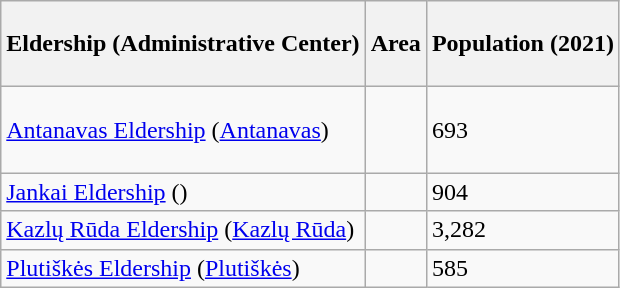<table class="sortable wikitable" style="text-align: left; margin: 0 0 0 0;">
<tr>
<th scope="col" height="50px">Eldership (Administrative Center)</th>
<th scope="col">Area</th>
<th scope="col"><strong>Population (2021)</strong></th>
</tr>
<tr>
<td scope="row" height="50px"><a href='#'>Antanavas Eldership</a> (<a href='#'>Antanavas</a>)</td>
<td></td>
<td>693</td>
</tr>
<tr>
<td><a href='#'>Jankai Eldership</a> ()</td>
<td></td>
<td>904</td>
</tr>
<tr>
<td><a href='#'>Kazlų Rūda Eldership</a> (<a href='#'>Kazlų Rūda</a>)</td>
<td></td>
<td>3,282</td>
</tr>
<tr>
<td><a href='#'>Plutiškės Eldership</a> (<a href='#'>Plutiškės</a>)</td>
<td></td>
<td>585</td>
</tr>
</table>
